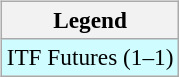<table>
<tr valign=top>
<td><br><table class="wikitable" style=font-size:97%>
<tr>
<th>Legend</th>
</tr>
<tr style="background:#cffcff;">
<td>ITF Futures (1–1)</td>
</tr>
</table>
</td>
<td></td>
</tr>
</table>
